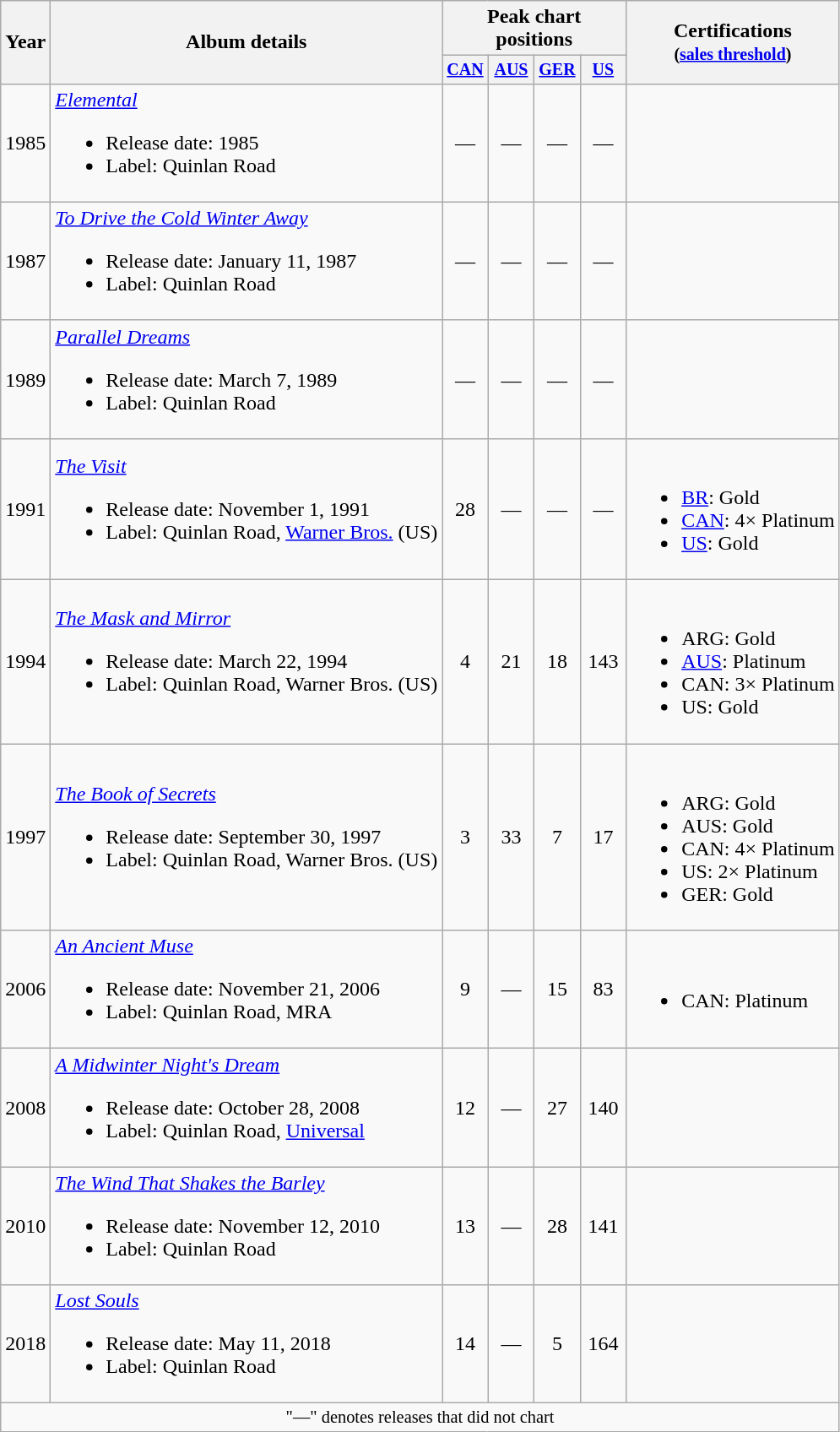<table class="wikitable" style="text-align:center;">
<tr>
<th scope="col" rowspan="2">Year</th>
<th scope="col" rowspan="2">Album details</th>
<th scope="col" colspan="4">Peak chart positions</th>
<th scope="col" rowspan="2">Certifications<br><small>(<a href='#'>sales threshold</a>)</small></th>
</tr>
<tr style="font-size:smaller;">
<th scope="col" style="width:30px;"><a href='#'>CAN</a><br></th>
<th scope="col" style="width:30px;"><a href='#'>AUS</a><br></th>
<th scope="col" style="width:30px;"><a href='#'>GER</a><br></th>
<th scope="col" style="width:30px;"><a href='#'>US</a><br></th>
</tr>
<tr>
<td>1985</td>
<td style="text-align:left;"><em><a href='#'>Elemental</a></em><br><ul><li>Release date: 1985</li><li>Label: Quinlan Road</li></ul></td>
<td>—</td>
<td>—</td>
<td>—</td>
<td>—</td>
<td style="text-align:left;"></td>
</tr>
<tr>
<td>1987</td>
<td style="text-align:left;"><em><a href='#'>To Drive the Cold Winter Away</a></em><br><ul><li>Release date: January 11, 1987</li><li>Label: Quinlan Road</li></ul></td>
<td>—</td>
<td>—</td>
<td>—</td>
<td>—</td>
<td style="text-align:left;"></td>
</tr>
<tr>
<td>1989</td>
<td style="text-align:left;"><em><a href='#'>Parallel Dreams</a></em><br><ul><li>Release date: March 7, 1989</li><li>Label: Quinlan Road</li></ul></td>
<td>—</td>
<td>—</td>
<td>—</td>
<td>—</td>
<td style="text-align:left;"></td>
</tr>
<tr>
<td>1991</td>
<td style="text-align:left;"><em><a href='#'>The Visit</a></em><br><ul><li>Release date: November 1, 1991</li><li>Label: Quinlan Road, <a href='#'>Warner Bros.</a> (US)</li></ul></td>
<td>28</td>
<td>—</td>
<td>—</td>
<td>—</td>
<td style="text-align:left;"><br><ul><li><a href='#'>BR</a>: Gold</li><li><a href='#'>CAN</a>: 4× Platinum</li><li><a href='#'>US</a>: Gold</li></ul></td>
</tr>
<tr>
<td>1994</td>
<td style="text-align:left;"><em><a href='#'>The Mask and Mirror</a></em><br><ul><li>Release date: March 22, 1994</li><li>Label: Quinlan Road, Warner Bros. (US)</li></ul></td>
<td>4</td>
<td>21</td>
<td>18</td>
<td>143</td>
<td style="text-align:left;"><br><ul><li>ARG: Gold</li><li><a href='#'>AUS</a>: Platinum</li><li>CAN: 3× Platinum</li><li>US: Gold</li></ul></td>
</tr>
<tr>
<td>1997</td>
<td style="text-align:left;"><em><a href='#'>The Book of Secrets</a></em><br><ul><li>Release date: September 30, 1997</li><li>Label: Quinlan Road, Warner Bros. (US)</li></ul></td>
<td>3</td>
<td>33</td>
<td>7</td>
<td>17</td>
<td style="text-align:left;"><br><ul><li>ARG: Gold</li><li>AUS: Gold</li><li>CAN: 4× Platinum</li><li>US: 2× Platinum</li><li>GER: Gold</li></ul></td>
</tr>
<tr>
<td>2006</td>
<td style="text-align:left;"><em><a href='#'>An Ancient Muse</a></em><br><ul><li>Release date: November 21, 2006</li><li>Label: Quinlan Road, MRA</li></ul></td>
<td>9</td>
<td>—</td>
<td>15</td>
<td>83</td>
<td style="text-align:left;"><br><ul><li>CAN: Platinum</li></ul></td>
</tr>
<tr>
<td>2008</td>
<td style="text-align:left;"><em><a href='#'>A Midwinter Night's Dream</a></em><br><ul><li>Release date: October 28, 2008</li><li>Label: Quinlan Road, <a href='#'>Universal</a></li></ul></td>
<td>12</td>
<td>—</td>
<td>27</td>
<td>140</td>
<td style="text-align:left;"></td>
</tr>
<tr>
<td>2010</td>
<td style="text-align:left;"><em><a href='#'>The Wind That Shakes the Barley</a></em><br><ul><li>Release date: November 12, 2010</li><li>Label: Quinlan Road</li></ul></td>
<td>13</td>
<td>—</td>
<td>28</td>
<td>141</td>
<td style="text-align:left;"></td>
</tr>
<tr>
<td>2018</td>
<td style="text-align:left;"><em><a href='#'>Lost Souls</a></em><br><ul><li>Release date: May 11, 2018</li><li>Label: Quinlan Road</li></ul></td>
<td>14</td>
<td>—</td>
<td>5</td>
<td>164</td>
<td style="text-align:left;"></td>
</tr>
<tr>
<td colspan="7" style="font-size:85%">"—" denotes releases that did not chart</td>
</tr>
</table>
